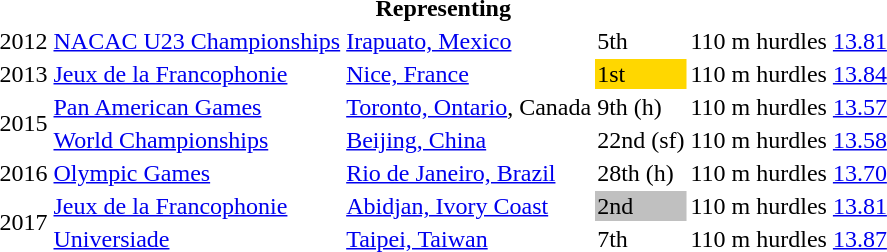<table>
<tr>
<th colspan="6">Representing </th>
</tr>
<tr>
<td>2012</td>
<td><a href='#'>NACAC U23 Championships</a></td>
<td><a href='#'>Irapuato, Mexico</a></td>
<td>5th</td>
<td>110 m hurdles</td>
<td><a href='#'>13.81</a></td>
</tr>
<tr>
<td>2013</td>
<td><a href='#'>Jeux de la Francophonie</a></td>
<td><a href='#'>Nice, France</a></td>
<td bgcolor=gold>1st</td>
<td>110 m hurdles</td>
<td><a href='#'>13.84</a></td>
</tr>
<tr>
<td rowspan=2>2015</td>
<td><a href='#'>Pan American Games</a></td>
<td><a href='#'>Toronto, Ontario</a>, Canada</td>
<td>9th (h)</td>
<td>110 m hurdles</td>
<td><a href='#'>13.57</a></td>
</tr>
<tr>
<td><a href='#'>World Championships</a></td>
<td><a href='#'>Beijing, China</a></td>
<td>22nd (sf)</td>
<td>110 m hurdles</td>
<td><a href='#'>13.58</a></td>
</tr>
<tr>
<td>2016</td>
<td><a href='#'>Olympic Games</a></td>
<td><a href='#'>Rio de Janeiro, Brazil</a></td>
<td>28th (h)</td>
<td>110 m hurdles</td>
<td><a href='#'>13.70</a></td>
</tr>
<tr>
<td rowspan=2>2017</td>
<td><a href='#'>Jeux de la Francophonie</a></td>
<td><a href='#'>Abidjan, Ivory Coast</a></td>
<td bgcolor=silver>2nd</td>
<td>110 m hurdles</td>
<td><a href='#'>13.81</a></td>
</tr>
<tr>
<td><a href='#'>Universiade</a></td>
<td><a href='#'>Taipei, Taiwan</a></td>
<td>7th</td>
<td>110 m hurdles</td>
<td><a href='#'>13.87</a></td>
</tr>
</table>
